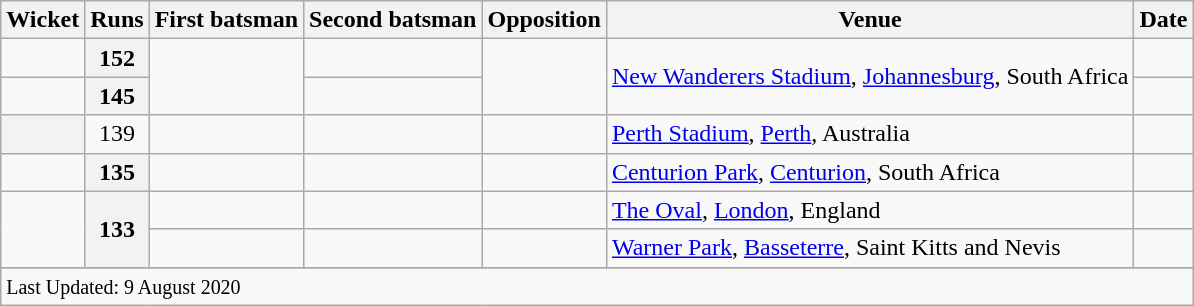<table class="wikitable plainrowheaders sortable">
<tr>
<th scope=col>Wicket</th>
<th scope=col>Runs</th>
<th scope=col>First batsman</th>
<th scope=col>Second batsman</th>
<th scope=col>Opposition</th>
<th scope=col>Venue</th>
<th scope=col>Date</th>
</tr>
<tr>
<td align=center></td>
<th scope=row style=text-align:center;>152</th>
<td rowspan=2></td>
<td></td>
<td rowspan=2></td>
<td rowspan=2><a href='#'>New Wanderers Stadium</a>, <a href='#'>Johannesburg</a>, South Africa</td>
<td></td>
</tr>
<tr>
<td align=center></td>
<th scope=row style=text-align:center;>145</th>
<td></td>
<td></td>
</tr>
<tr>
<th align=center></th>
<td scope=row style=text-align:center;>139</td>
<td></td>
<td></td>
<td></td>
<td><a href='#'>Perth Stadium</a>, <a href='#'>Perth</a>, Australia</td>
<td></td>
</tr>
<tr>
<td align=center></td>
<th scope=row style=text-align:center;>135</th>
<td></td>
<td></td>
<td></td>
<td><a href='#'>Centurion Park</a>, <a href='#'>Centurion</a>, South Africa</td>
<td></td>
</tr>
<tr>
<td align=center rowspan=2></td>
<th scope=row style=text-align:center; rowspan=2>133</th>
<td></td>
<td></td>
<td></td>
<td><a href='#'>The Oval</a>, <a href='#'>London</a>, England</td>
<td></td>
</tr>
<tr>
<td></td>
<td></td>
<td></td>
<td><a href='#'>Warner Park</a>, <a href='#'>Basseterre</a>, Saint Kitts and Nevis</td>
<td></td>
</tr>
<tr>
</tr>
<tr class=sortbottom>
<td colspan=7><small>Last Updated: 9 August 2020</small></td>
</tr>
</table>
